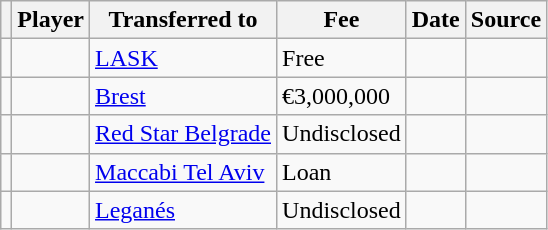<table class="wikitable plainrowheaders sortable">
<tr>
<th></th>
<th scope="col">Player</th>
<th>Transferred to</th>
<th style="width: 65px;">Fee</th>
<th scope="col">Date</th>
<th scope="col">Source</th>
</tr>
<tr>
<td align="center"></td>
<td></td>
<td> <a href='#'>LASK</a></td>
<td>Free</td>
<td></td>
<td></td>
</tr>
<tr>
<td align="center"></td>
<td></td>
<td> <a href='#'>Brest</a></td>
<td>€3,000,000</td>
<td></td>
<td></td>
</tr>
<tr>
<td align="center"></td>
<td></td>
<td> <a href='#'>Red Star Belgrade</a></td>
<td>Undisclosed</td>
<td></td>
<td></td>
</tr>
<tr>
<td align="center"></td>
<td></td>
<td> <a href='#'>Maccabi Tel Aviv</a></td>
<td>Loan</td>
<td></td>
<td></td>
</tr>
<tr>
<td align="center"></td>
<td></td>
<td> <a href='#'>Leganés</a></td>
<td>Undisclosed</td>
<td></td>
<td></td>
</tr>
</table>
